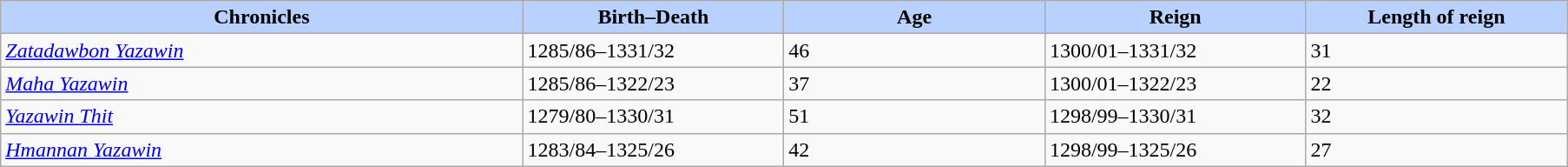<table class="wikitable">
<tr>
<th style="background-color:#B9D1FF" width=20%>Chronicles</th>
<th style="background-color:#B9D1FF" width=10%>Birth–Death</th>
<th style="background-color:#B9D1FF" width=10%>Age</th>
<th style="background-color:#B9D1FF" width=10%>Reign</th>
<th style="background-color:#B9D1FF" width=10%>Length of reign</th>
</tr>
<tr>
<td><em><a href='#'>Zatadawbon Yazawin</a></em></td>
<td>1285/86–1331/32</td>
<td>46</td>
<td>1300/01–1331/32</td>
<td>31</td>
</tr>
<tr>
<td><em><a href='#'>Maha Yazawin</a></em></td>
<td>1285/86–1322/23</td>
<td>37</td>
<td>1300/01–1322/23</td>
<td>22</td>
</tr>
<tr>
<td><em><a href='#'>Yazawin Thit</a></em></td>
<td>1279/80–1330/31</td>
<td>51</td>
<td>1298/99–1330/31</td>
<td>32</td>
</tr>
<tr>
<td><em><a href='#'>Hmannan Yazawin</a></em></td>
<td>1283/84–1325/26</td>
<td>42</td>
<td>1298/99–1325/26</td>
<td>27</td>
</tr>
</table>
